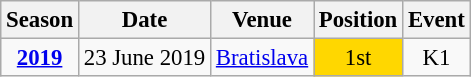<table class="wikitable" style="text-align:center; font-size:95%;">
<tr>
<th>Season</th>
<th>Date</th>
<th>Venue</th>
<th>Position</th>
<th>Event</th>
</tr>
<tr>
<td><strong><a href='#'>2019</a></strong></td>
<td align=right>23 June 2019</td>
<td align=left><a href='#'>Bratislava</a></td>
<td bgcolor=gold>1st</td>
<td>K1</td>
</tr>
</table>
